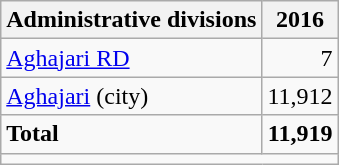<table class="wikitable">
<tr>
<th>Administrative divisions</th>
<th>2016</th>
</tr>
<tr>
<td><a href='#'>Aghajari RD</a></td>
<td style="text-align: right;">7</td>
</tr>
<tr>
<td><a href='#'>Aghajari</a> (city)</td>
<td style="text-align: right;">11,912</td>
</tr>
<tr>
<td><strong>Total</strong></td>
<td style="text-align: right;"><strong>11,919</strong></td>
</tr>
<tr>
<td colspan=2></td>
</tr>
</table>
